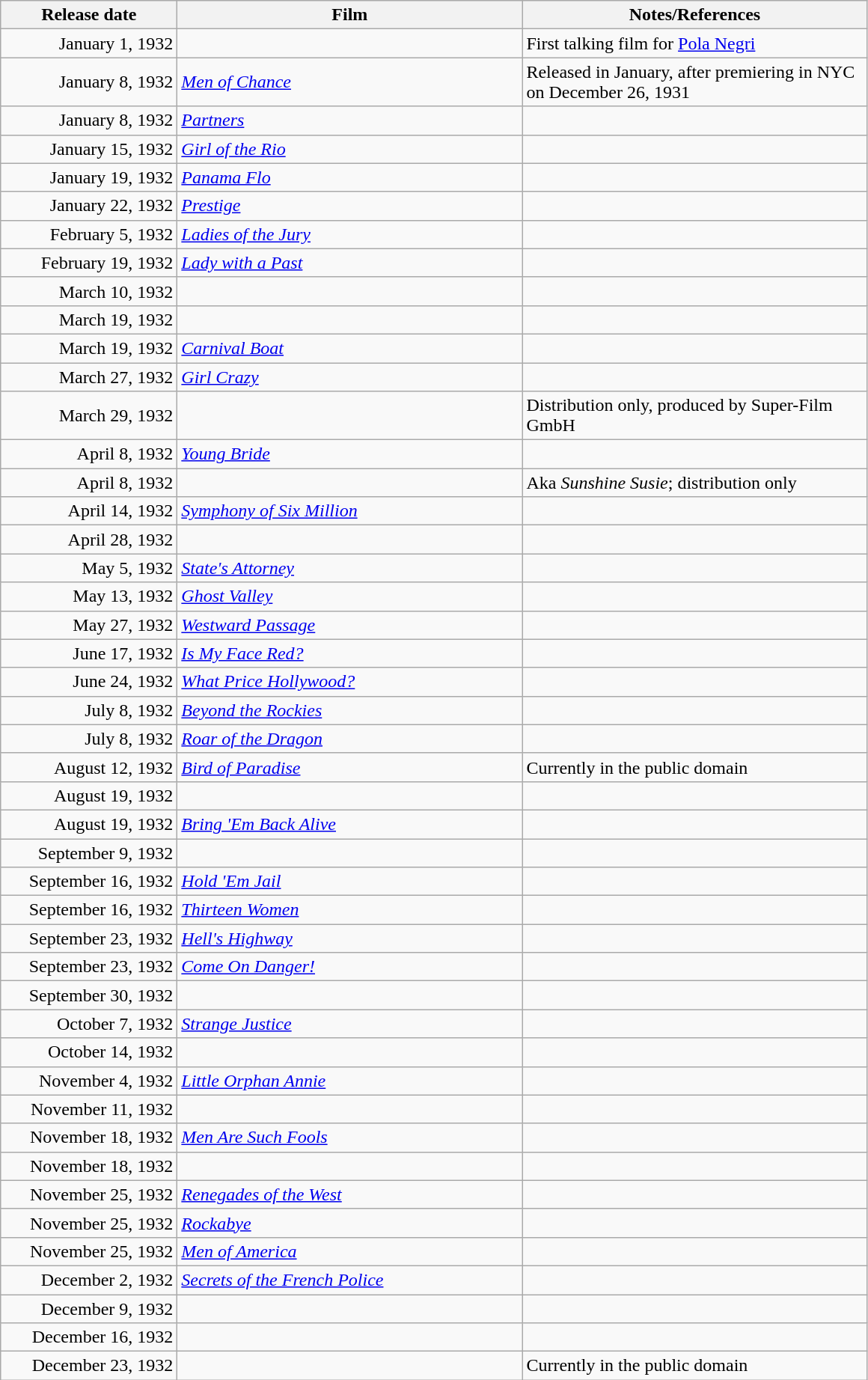<table class="wikitable sortable plainrowheaders">
<tr>
<th scope="col" style="width:150px">Release date</th>
<th scope="col" style="width:300px">Film</th>
<th scope="col" style="width:300px" class="unsortable">Notes/References</th>
</tr>
<tr>
<td style="text-align:right;">January 1, 1932</td>
<td><em></em></td>
<td>First talking film for <a href='#'>Pola Negri</a></td>
</tr>
<tr>
<td style="text-align:right;">January 8, 1932</td>
<td><em><a href='#'>Men of Chance</a></em></td>
<td>Released in January, after premiering in NYC on December 26, 1931</td>
</tr>
<tr>
<td style="text-align:right;">January 8, 1932</td>
<td><em><a href='#'>Partners</a></em></td>
<td></td>
</tr>
<tr>
<td style="text-align:right;">January 15, 1932</td>
<td><em><a href='#'>Girl of the Rio</a></em></td>
<td></td>
</tr>
<tr>
<td style="text-align:right;">January 19, 1932</td>
<td><em><a href='#'>Panama Flo</a></em></td>
<td></td>
</tr>
<tr>
<td style="text-align:right;">January 22, 1932</td>
<td><em><a href='#'>Prestige</a></em></td>
<td></td>
</tr>
<tr>
<td style="text-align:right;">February 5, 1932</td>
<td><em><a href='#'>Ladies of the Jury</a></em></td>
<td></td>
</tr>
<tr>
<td style="text-align:right;">February 19, 1932</td>
<td><em><a href='#'>Lady with a Past</a></em></td>
<td></td>
</tr>
<tr>
<td style="text-align:right;">March 10, 1932</td>
<td><em></em></td>
<td></td>
</tr>
<tr>
<td style="text-align:right;">March 19, 1932</td>
<td><em></em></td>
<td></td>
</tr>
<tr>
<td style="text-align:right;">March 19, 1932</td>
<td><em><a href='#'>Carnival Boat</a></em></td>
<td></td>
</tr>
<tr>
<td style="text-align:right;">March 27, 1932</td>
<td><em><a href='#'>Girl Crazy</a></em></td>
<td></td>
</tr>
<tr>
<td style="text-align:right;">March 29, 1932</td>
<td><em></em></td>
<td>Distribution only, produced by Super-Film GmbH</td>
</tr>
<tr>
<td style="text-align:right;">April 8, 1932</td>
<td><em><a href='#'>Young Bride</a></em></td>
<td></td>
</tr>
<tr>
<td style="text-align:right;">April 8, 1932</td>
<td><em></em></td>
<td>Aka <em>Sunshine Susie</em>; distribution only</td>
</tr>
<tr>
<td style="text-align:right;">April 14, 1932</td>
<td><em><a href='#'>Symphony of Six Million</a></em></td>
<td></td>
</tr>
<tr>
<td style="text-align:right;">April 28, 1932</td>
<td><em></em></td>
<td></td>
</tr>
<tr>
<td style="text-align:right;">May 5, 1932</td>
<td><em><a href='#'>State's Attorney</a></em></td>
<td></td>
</tr>
<tr>
<td style="text-align:right;">May 13, 1932</td>
<td><em><a href='#'>Ghost Valley</a></em></td>
<td></td>
</tr>
<tr>
<td style="text-align:right;">May 27, 1932</td>
<td><em><a href='#'>Westward Passage</a></em></td>
<td></td>
</tr>
<tr>
<td style="text-align:right;">June 17, 1932</td>
<td><em><a href='#'>Is My Face Red?</a></em></td>
<td></td>
</tr>
<tr>
<td style="text-align:right;">June 24, 1932</td>
<td><em><a href='#'>What Price Hollywood?</a></em></td>
<td></td>
</tr>
<tr>
<td style="text-align:right;">July 8, 1932</td>
<td><em><a href='#'>Beyond the Rockies</a></em></td>
<td></td>
</tr>
<tr>
<td style="text-align:right;">July 8, 1932</td>
<td><em><a href='#'>Roar of the Dragon</a></em></td>
<td></td>
</tr>
<tr>
<td style="text-align:right;">August 12, 1932</td>
<td><em><a href='#'>Bird of Paradise</a></em></td>
<td>Currently in the public domain</td>
</tr>
<tr>
<td style="text-align:right;">August 19, 1932</td>
<td><em></em></td>
<td></td>
</tr>
<tr>
<td style="text-align:right;">August 19, 1932</td>
<td><em><a href='#'>Bring 'Em Back Alive</a></em></td>
<td></td>
</tr>
<tr>
<td style="text-align:right;">September 9, 1932</td>
<td><em></em></td>
<td></td>
</tr>
<tr>
<td style="text-align:right;">September 16, 1932</td>
<td><em><a href='#'>Hold 'Em Jail</a></em></td>
<td></td>
</tr>
<tr>
<td style="text-align:right;">September 16, 1932</td>
<td><em><a href='#'>Thirteen Women</a></em></td>
<td></td>
</tr>
<tr>
<td style="text-align:right;">September 23, 1932</td>
<td><em><a href='#'>Hell's Highway</a></em></td>
<td></td>
</tr>
<tr>
<td style="text-align:right;">September 23, 1932</td>
<td><em><a href='#'>Come On Danger!</a></em></td>
<td></td>
</tr>
<tr>
<td style="text-align:right;">September 30, 1932</td>
<td><em></em></td>
<td></td>
</tr>
<tr>
<td style="text-align:right;">October 7, 1932</td>
<td><em><a href='#'>Strange Justice</a></em></td>
<td></td>
</tr>
<tr>
<td style="text-align:right;">October 14, 1932</td>
<td><em></em></td>
<td></td>
</tr>
<tr>
<td style="text-align:right;">November 4, 1932</td>
<td><em><a href='#'>Little Orphan Annie</a></em></td>
<td></td>
</tr>
<tr>
<td style="text-align:right;">November 11, 1932</td>
<td><em></em></td>
<td></td>
</tr>
<tr>
<td style="text-align:right;">November 18, 1932</td>
<td><em><a href='#'>Men Are Such Fools</a></em></td>
<td></td>
</tr>
<tr>
<td style="text-align:right;">November 18, 1932</td>
<td><em></em></td>
<td></td>
</tr>
<tr>
<td style="text-align:right;">November 25, 1932</td>
<td><em><a href='#'>Renegades of the West</a></em></td>
<td></td>
</tr>
<tr>
<td style="text-align:right;">November 25, 1932</td>
<td><em><a href='#'>Rockabye</a></em></td>
<td></td>
</tr>
<tr>
<td style="text-align:right;">November 25, 1932</td>
<td><em><a href='#'>Men of America</a></em></td>
<td></td>
</tr>
<tr>
<td style="text-align:right;">December 2, 1932</td>
<td><em><a href='#'>Secrets of the French Police</a></em></td>
<td></td>
</tr>
<tr>
<td style="text-align:right;">December 9, 1932</td>
<td><em></em></td>
<td></td>
</tr>
<tr>
<td style="text-align:right;">December 16, 1932</td>
<td><em></em></td>
<td></td>
</tr>
<tr>
<td style="text-align:right;">December 23, 1932</td>
<td><em></em></td>
<td>Currently in the public domain</td>
</tr>
</table>
